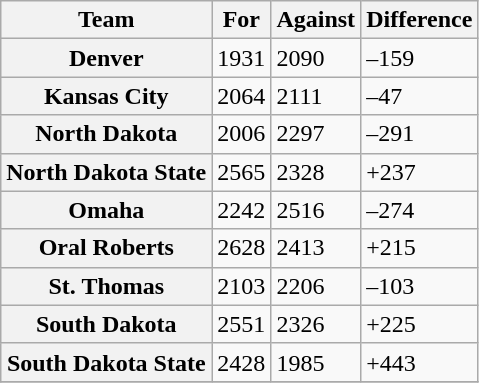<table class="wikitable sortable">
<tr>
<th scope="col">Team</th>
<th scope="col">For</th>
<th scope="col">Against</th>
<th scope="col">Difference</th>
</tr>
<tr>
<th style=>Denver</th>
<td>1931</td>
<td>2090</td>
<td>–159</td>
</tr>
<tr>
<th style=>Kansas City</th>
<td>2064</td>
<td>2111</td>
<td>–47</td>
</tr>
<tr>
<th style=>North Dakota</th>
<td>2006</td>
<td>2297</td>
<td>–291</td>
</tr>
<tr>
<th style=>North Dakota State</th>
<td>2565</td>
<td>2328</td>
<td>+237</td>
</tr>
<tr>
<th style=>Omaha</th>
<td>2242</td>
<td>2516</td>
<td>–274</td>
</tr>
<tr>
<th style=>Oral Roberts</th>
<td>2628</td>
<td>2413</td>
<td>+215</td>
</tr>
<tr>
<th style=>St. Thomas</th>
<td>2103</td>
<td>2206</td>
<td>–103</td>
</tr>
<tr>
<th style=>South Dakota</th>
<td>2551</td>
<td>2326</td>
<td>+225</td>
</tr>
<tr>
<th style=>South Dakota State</th>
<td>2428</td>
<td>1985</td>
<td>+443</td>
</tr>
<tr>
</tr>
</table>
